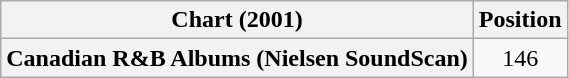<table class="wikitable plainrowheaders" style="text-align:center">
<tr>
<th scope="col">Chart (2001)</th>
<th scope="col">Position</th>
</tr>
<tr>
<th scope="row">Canadian R&B Albums (Nielsen SoundScan)</th>
<td>146</td>
</tr>
</table>
